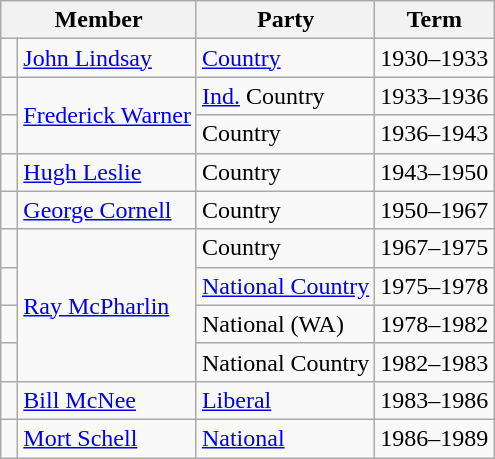<table class="wikitable">
<tr>
<th colspan="2">Member</th>
<th>Party</th>
<th>Term</th>
</tr>
<tr>
<td> </td>
<td><a href='#'>John Lindsay</a></td>
<td><a href='#'>Country</a></td>
<td>1930–1933</td>
</tr>
<tr>
<td> </td>
<td rowspan="2"><a href='#'>Frederick Warner</a></td>
<td><a href='#'>Ind.</a> Country</td>
<td>1933–1936</td>
</tr>
<tr>
<td> </td>
<td>Country</td>
<td>1936–1943</td>
</tr>
<tr>
<td> </td>
<td><a href='#'>Hugh Leslie</a></td>
<td>Country</td>
<td>1943–1950</td>
</tr>
<tr>
<td> </td>
<td><a href='#'>George Cornell</a></td>
<td>Country</td>
<td>1950–1967</td>
</tr>
<tr>
<td> </td>
<td rowspan="4"><a href='#'>Ray McPharlin</a></td>
<td>Country</td>
<td>1967–1975</td>
</tr>
<tr>
<td> </td>
<td><a href='#'>National Country</a></td>
<td>1975–1978</td>
</tr>
<tr>
<td> </td>
<td>National (WA)</td>
<td>1978–1982</td>
</tr>
<tr>
<td> </td>
<td>National Country</td>
<td>1982–1983</td>
</tr>
<tr>
<td> </td>
<td><a href='#'>Bill McNee</a></td>
<td><a href='#'>Liberal</a></td>
<td>1983–1986</td>
</tr>
<tr>
<td> </td>
<td><a href='#'>Mort Schell</a></td>
<td><a href='#'>National</a></td>
<td>1986–1989</td>
</tr>
</table>
